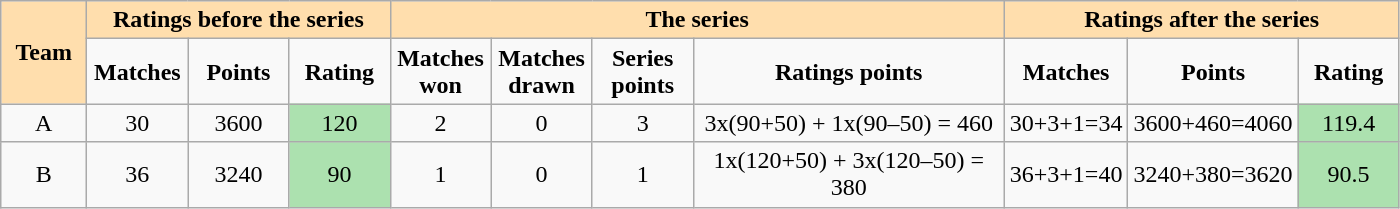<table class="wikitable" style="float: center; margin: 1em 1em 1em 1em; text-align:center;">
<tr>
<th width="50" style="background: #ffdead;" rowspan="2">Team</th>
<th colspan="3" style="background: #ffdead;">Ratings before the series</th>
<th colspan="4" style="background: #ffdead;">The series</th>
<th colspan="3" style="background: #ffdead;">Ratings after the series</th>
</tr>
<tr>
<td width="60"><strong>Matches</strong></td>
<td width="60"><strong>Points</strong></td>
<td width="60"><strong>Rating</strong></td>
<td width="60"><strong>Matches won</strong></td>
<td width="60"><strong>Matches drawn</strong></td>
<td width="60"><strong>Series points</strong></td>
<td width="200"><strong>Ratings points</strong></td>
<td width="60"><strong>Matches</strong></td>
<td width="60"><strong>Points</strong></td>
<td width="60"><strong>Rating</strong></td>
</tr>
<tr>
<td>A</td>
<td>30</td>
<td>3600</td>
<td style="background: #ACE1AF;">120</td>
<td>2</td>
<td>0</td>
<td>3</td>
<td>3x(90+50) + 1x(90–50) = 460</td>
<td>30+3+1=34</td>
<td>3600+460=4060</td>
<td style="background: #ACE1AF;">119.4</td>
</tr>
<tr>
<td>B</td>
<td>36</td>
<td>3240</td>
<td style="background: #ACE1AF;">90</td>
<td>1</td>
<td>0</td>
<td>1</td>
<td>1x(120+50) + 3x(120–50) = 380</td>
<td>36+3+1=40</td>
<td>3240+380=3620</td>
<td style="background: #ACE1AF;">90.5</td>
</tr>
</table>
